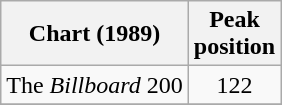<table class="wikitable">
<tr>
<th>Chart (1989)</th>
<th>Peak<br>position</th>
</tr>
<tr>
<td>The <em>Billboard</em> 200</td>
<td align="center">122</td>
</tr>
<tr>
</tr>
</table>
